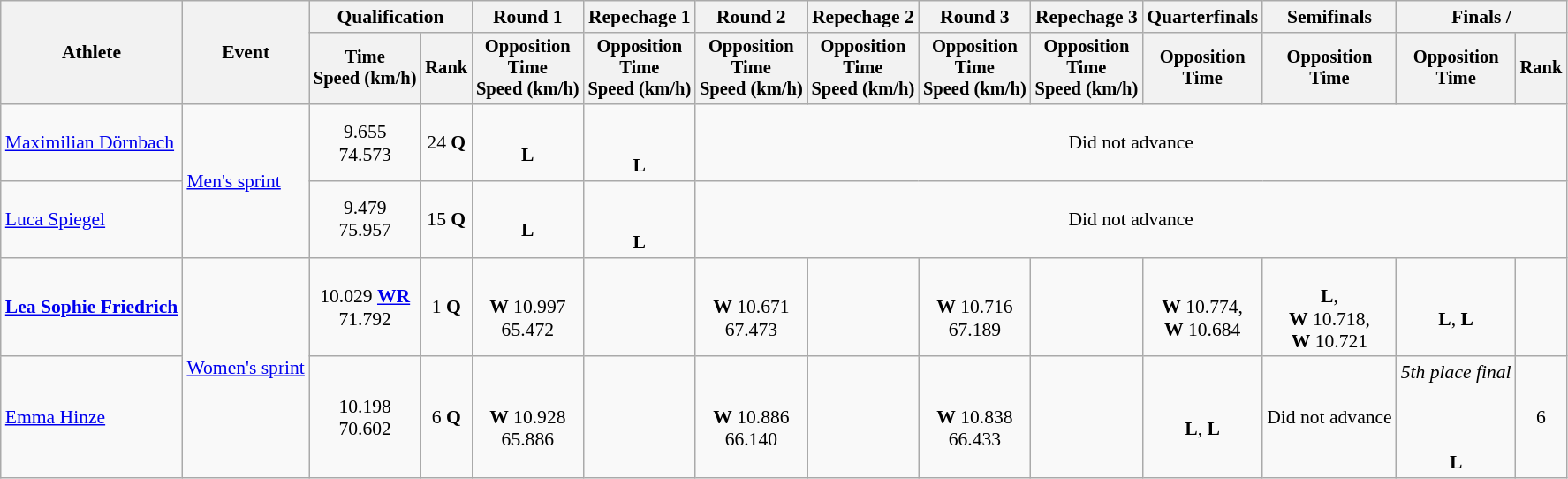<table class=wikitable style=font-size:90%;text-align:center>
<tr>
<th rowspan=2>Athlete</th>
<th rowspan=2>Event</th>
<th colspan=2>Qualification</th>
<th>Round 1</th>
<th>Repechage 1</th>
<th>Round 2</th>
<th>Repechage 2</th>
<th>Round 3</th>
<th>Repechage 3</th>
<th>Quarterfinals</th>
<th>Semifinals</th>
<th colspan=2>Finals / </th>
</tr>
<tr style=font-size:95%>
<th>Time<br>Speed (km/h)</th>
<th>Rank</th>
<th>Opposition<br>Time<br>Speed (km/h)</th>
<th>Opposition<br>Time<br>Speed (km/h)</th>
<th>Opposition<br>Time<br>Speed (km/h)</th>
<th>Opposition<br>Time<br>Speed (km/h)</th>
<th>Opposition<br>Time<br>Speed (km/h)</th>
<th>Opposition<br>Time<br>Speed (km/h)</th>
<th>Opposition<br>Time</th>
<th>Opposition<br>Time</th>
<th>Opposition<br>Time</th>
<th>Rank</th>
</tr>
<tr>
<td align=left><a href='#'>Maximilian Dörnbach</a></td>
<td align=left rowspan=2><a href='#'>Men's sprint</a></td>
<td>9.655<br>74.573</td>
<td>24 <strong>Q</strong></td>
<td><br><strong>L</strong></td>
<td><br><br><strong>L</strong></td>
<td colspan=9>Did not advance</td>
</tr>
<tr>
<td align=left><a href='#'>Luca Spiegel</a></td>
<td>9.479<br>75.957</td>
<td>15 <strong>Q</strong></td>
<td><br><strong>L</strong></td>
<td><br><br><strong>L</strong></td>
<td colspan=9>Did not advance</td>
</tr>
<tr>
<td align=left><strong><a href='#'>Lea Sophie Friedrich</a></strong></td>
<td align=left rowspan=2><a href='#'>Women's sprint</a></td>
<td>10.029 <strong><a href='#'>WR</a></strong><br>71.792</td>
<td>1 <strong>Q</strong></td>
<td><br><strong>W</strong> 10.997<br>65.472</td>
<td></td>
<td><br><strong>W</strong> 10.671<br>67.473</td>
<td></td>
<td><br><strong>W</strong> 10.716<br>67.189</td>
<td></td>
<td><br><strong>W</strong> 10.774,<br><strong>W</strong> 10.684</td>
<td><br><strong>L</strong>,<br><strong>W</strong> 10.718,<br><strong>W</strong> 10.721</td>
<td><br><strong>L</strong>, <strong>L</strong></td>
<td></td>
</tr>
<tr>
<td align=left><a href='#'>Emma Hinze</a></td>
<td>10.198<br>70.602</td>
<td>6 <strong>Q</strong></td>
<td><br><strong>W</strong> 10.928<br>65.886</td>
<td></td>
<td><br><strong>W</strong> 10.886<br>66.140</td>
<td></td>
<td><br><strong>W</strong> 10.838<br>66.433</td>
<td></td>
<td><br><strong>L</strong>, <strong>L</strong></td>
<td>Did not advance</td>
<td><em>5th place final</em><br><br><br><br><strong>L</strong></td>
<td>6</td>
</tr>
</table>
